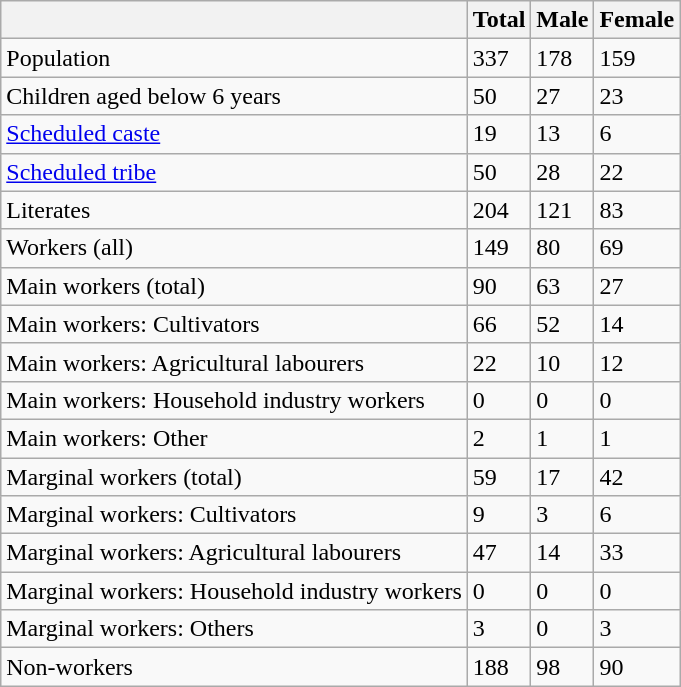<table class="wikitable sortable">
<tr>
<th></th>
<th>Total</th>
<th>Male</th>
<th>Female</th>
</tr>
<tr>
<td>Population</td>
<td>337</td>
<td>178</td>
<td>159</td>
</tr>
<tr>
<td>Children aged below 6 years</td>
<td>50</td>
<td>27</td>
<td>23</td>
</tr>
<tr>
<td><a href='#'>Scheduled caste</a></td>
<td>19</td>
<td>13</td>
<td>6</td>
</tr>
<tr>
<td><a href='#'>Scheduled tribe</a></td>
<td>50</td>
<td>28</td>
<td>22</td>
</tr>
<tr>
<td>Literates</td>
<td>204</td>
<td>121</td>
<td>83</td>
</tr>
<tr>
<td>Workers (all)</td>
<td>149</td>
<td>80</td>
<td>69</td>
</tr>
<tr>
<td>Main workers (total)</td>
<td>90</td>
<td>63</td>
<td>27</td>
</tr>
<tr>
<td>Main workers: Cultivators</td>
<td>66</td>
<td>52</td>
<td>14</td>
</tr>
<tr>
<td>Main workers: Agricultural labourers</td>
<td>22</td>
<td>10</td>
<td>12</td>
</tr>
<tr>
<td>Main workers: Household industry workers</td>
<td>0</td>
<td>0</td>
<td>0</td>
</tr>
<tr>
<td>Main workers: Other</td>
<td>2</td>
<td>1</td>
<td>1</td>
</tr>
<tr>
<td>Marginal workers (total)</td>
<td>59</td>
<td>17</td>
<td>42</td>
</tr>
<tr>
<td>Marginal workers: Cultivators</td>
<td>9</td>
<td>3</td>
<td>6</td>
</tr>
<tr>
<td>Marginal workers: Agricultural labourers</td>
<td>47</td>
<td>14</td>
<td>33</td>
</tr>
<tr>
<td>Marginal workers: Household industry workers</td>
<td>0</td>
<td>0</td>
<td>0</td>
</tr>
<tr>
<td>Marginal workers: Others</td>
<td>3</td>
<td>0</td>
<td>3</td>
</tr>
<tr>
<td>Non-workers</td>
<td>188</td>
<td>98</td>
<td>90</td>
</tr>
</table>
